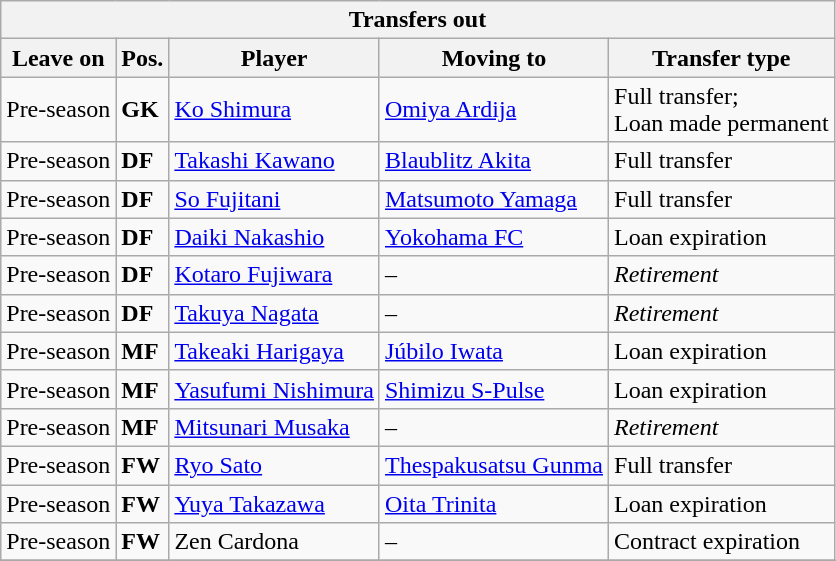<table class="wikitable sortable" style=“text-align:left;>
<tr>
<th colspan="5">Transfers out</th>
</tr>
<tr>
<th>Leave on</th>
<th>Pos.</th>
<th>Player</th>
<th>Moving to</th>
<th>Transfer type</th>
</tr>
<tr>
<td>Pre-season</td>
<td><strong>GK</strong></td>
<td> <a href='#'>Ko Shimura</a></td>
<td> <a href='#'>Omiya Ardija</a></td>
<td>Full transfer;<br>Loan made permanent</td>
</tr>
<tr>
<td>Pre-season</td>
<td><strong>DF</strong></td>
<td> <a href='#'>Takashi Kawano</a></td>
<td> <a href='#'>Blaublitz Akita</a></td>
<td>Full transfer</td>
</tr>
<tr>
<td>Pre-season</td>
<td><strong>DF</strong></td>
<td> <a href='#'>So Fujitani</a></td>
<td> <a href='#'>Matsumoto Yamaga</a></td>
<td>Full transfer</td>
</tr>
<tr>
<td>Pre-season</td>
<td><strong>DF</strong></td>
<td> <a href='#'>Daiki Nakashio</a></td>
<td> <a href='#'>Yokohama FC</a></td>
<td>Loan expiration</td>
</tr>
<tr>
<td>Pre-season</td>
<td><strong>DF</strong></td>
<td> <a href='#'>Kotaro Fujiwara</a></td>
<td>–</td>
<td><em>Retirement</em></td>
</tr>
<tr>
<td>Pre-season</td>
<td><strong>DF</strong></td>
<td> <a href='#'>Takuya Nagata</a></td>
<td>–</td>
<td><em>Retirement</em></td>
</tr>
<tr>
<td>Pre-season</td>
<td><strong>MF</strong></td>
<td> <a href='#'>Takeaki Harigaya</a></td>
<td> <a href='#'>Júbilo Iwata</a></td>
<td>Loan expiration</td>
</tr>
<tr>
<td>Pre-season</td>
<td><strong>MF</strong></td>
<td> <a href='#'>Yasufumi Nishimura</a></td>
<td> <a href='#'>Shimizu S-Pulse</a></td>
<td>Loan expiration</td>
</tr>
<tr>
<td>Pre-season</td>
<td><strong>MF</strong></td>
<td> <a href='#'>Mitsunari Musaka</a></td>
<td>–</td>
<td><em>Retirement</em></td>
</tr>
<tr>
<td>Pre-season</td>
<td><strong>FW</strong></td>
<td> <a href='#'>Ryo Sato</a></td>
<td> <a href='#'>Thespakusatsu Gunma</a></td>
<td>Full transfer</td>
</tr>
<tr>
<td>Pre-season</td>
<td><strong>FW</strong></td>
<td> <a href='#'>Yuya Takazawa</a></td>
<td> <a href='#'>Oita Trinita</a></td>
<td>Loan expiration</td>
</tr>
<tr>
<td>Pre-season</td>
<td><strong>FW</strong></td>
<td> Zen Cardona</td>
<td>–</td>
<td>Contract expiration</td>
</tr>
<tr>
</tr>
</table>
